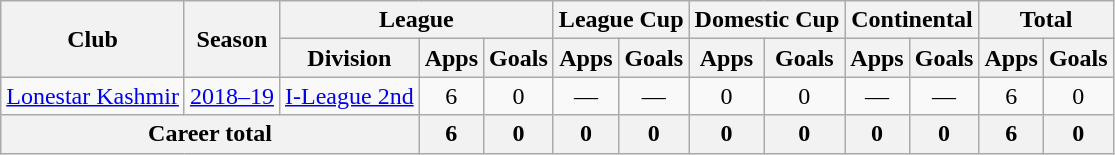<table class="wikitable" style="text-align: center;">
<tr>
<th rowspan="2">Club</th>
<th rowspan="2">Season</th>
<th colspan="3">League</th>
<th colspan="2">League Cup</th>
<th colspan="2">Domestic Cup</th>
<th colspan="2">Continental</th>
<th colspan="2">Total</th>
</tr>
<tr>
<th>Division</th>
<th>Apps</th>
<th>Goals</th>
<th>Apps</th>
<th>Goals</th>
<th>Apps</th>
<th>Goals</th>
<th>Apps</th>
<th>Goals</th>
<th>Apps</th>
<th>Goals</th>
</tr>
<tr>
<td rowspan="1"><a href='#'>Lonestar Kashmir</a></td>
<td><a href='#'>2018–19</a></td>
<td><a href='#'>I-League 2nd</a></td>
<td>6</td>
<td>0</td>
<td>—</td>
<td>—</td>
<td>0</td>
<td>0</td>
<td>—</td>
<td>—</td>
<td>6</td>
<td>0</td>
</tr>
<tr>
<th colspan="3">Career total</th>
<th>6</th>
<th>0</th>
<th>0</th>
<th>0</th>
<th>0</th>
<th>0</th>
<th>0</th>
<th>0</th>
<th>6</th>
<th>0</th>
</tr>
</table>
